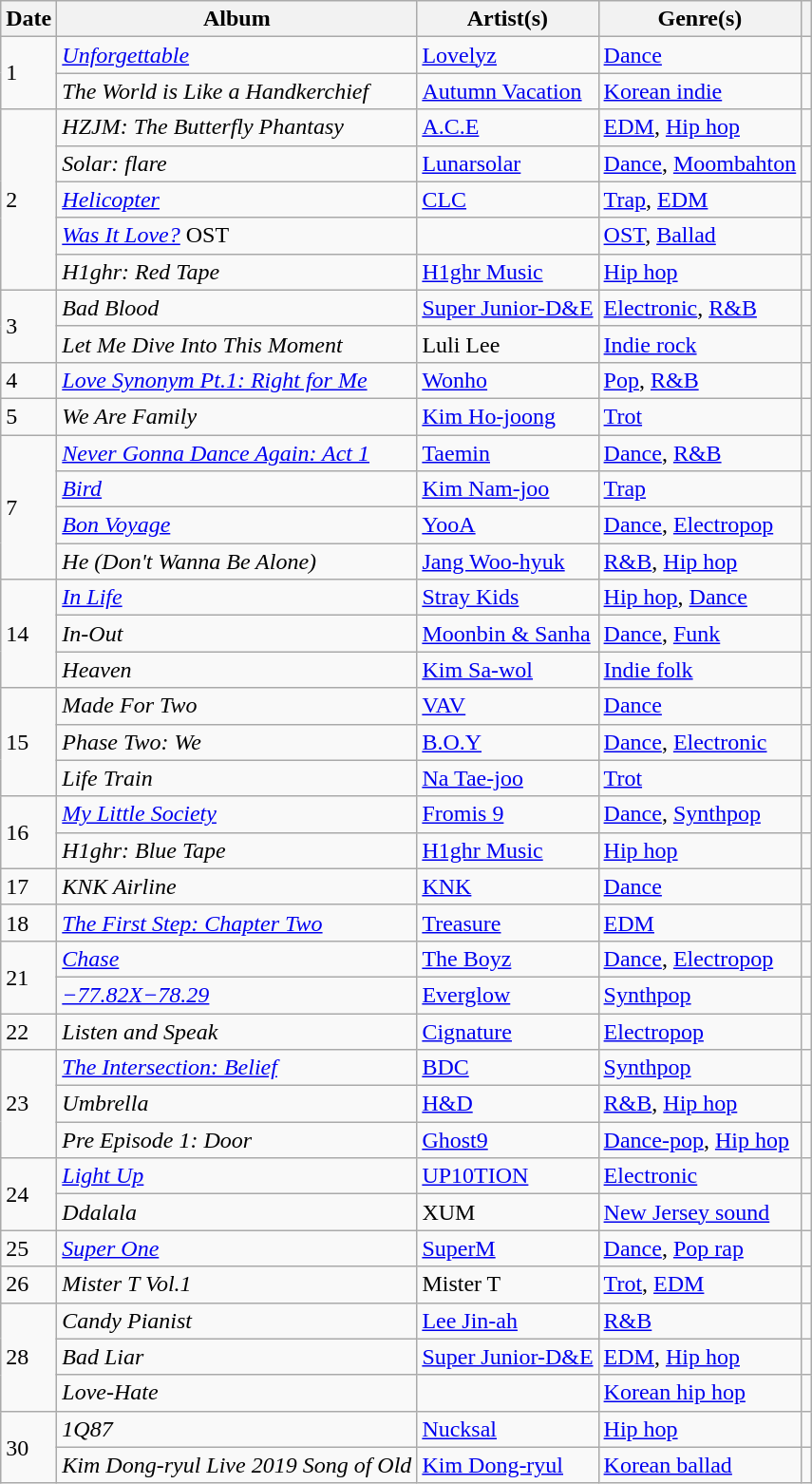<table class="wikitable">
<tr>
<th>Date</th>
<th>Album</th>
<th>Artist(s)</th>
<th>Genre(s)</th>
<th></th>
</tr>
<tr>
<td rowspan="2">1</td>
<td><em><a href='#'>Unforgettable</a></em></td>
<td><a href='#'>Lovelyz</a></td>
<td><a href='#'>Dance</a></td>
<td></td>
</tr>
<tr>
<td><em>The World is Like a Handkerchief</em></td>
<td><a href='#'>Autumn Vacation</a></td>
<td><a href='#'>Korean indie</a></td>
<td></td>
</tr>
<tr>
<td rowspan="5">2</td>
<td><em>HZJM: The Butterfly Phantasy</em></td>
<td><a href='#'>A.C.E</a></td>
<td><a href='#'>EDM</a>, <a href='#'>Hip hop</a></td>
<td></td>
</tr>
<tr>
<td><em>Solar: flare</em></td>
<td><a href='#'>Lunarsolar</a></td>
<td><a href='#'>Dance</a>, <a href='#'>Moombahton</a></td>
<td></td>
</tr>
<tr>
<td><em><a href='#'>Helicopter</a></em></td>
<td><a href='#'>CLC</a></td>
<td><a href='#'>Trap</a>, <a href='#'>EDM</a></td>
<td></td>
</tr>
<tr>
<td><em><a href='#'>Was It Love?</a></em> OST</td>
<td></td>
<td><a href='#'>OST</a>, <a href='#'>Ballad</a></td>
<td></td>
</tr>
<tr>
<td><em>H1ghr: Red Tape</em></td>
<td><a href='#'>H1ghr Music</a></td>
<td><a href='#'>Hip hop</a></td>
<td></td>
</tr>
<tr>
<td rowspan="2">3</td>
<td><em>Bad Blood</em></td>
<td><a href='#'>Super Junior-D&E</a></td>
<td><a href='#'>Electronic</a>, <a href='#'>R&B</a></td>
<td></td>
</tr>
<tr>
<td><em>Let Me Dive Into This Moment</em></td>
<td>Luli Lee</td>
<td><a href='#'>Indie rock</a></td>
<td></td>
</tr>
<tr>
<td>4</td>
<td><em><a href='#'>Love Synonym Pt.1: Right for Me</a></em></td>
<td><a href='#'>Wonho</a></td>
<td><a href='#'>Pop</a>, <a href='#'>R&B</a></td>
<td></td>
</tr>
<tr>
<td>5</td>
<td><em>We Are Family</em></td>
<td><a href='#'>Kim Ho-joong</a></td>
<td><a href='#'>Trot</a></td>
<td></td>
</tr>
<tr>
<td rowspan="4">7</td>
<td><em><a href='#'>Never Gonna Dance Again: Act 1</a></em></td>
<td><a href='#'>Taemin</a></td>
<td><a href='#'>Dance</a>, <a href='#'>R&B</a></td>
<td></td>
</tr>
<tr>
<td><em><a href='#'>Bird</a></em></td>
<td><a href='#'>Kim Nam-joo</a></td>
<td><a href='#'>Trap</a></td>
<td></td>
</tr>
<tr>
<td><em><a href='#'>Bon Voyage</a></em></td>
<td><a href='#'>YooA</a></td>
<td><a href='#'>Dance</a>, <a href='#'>Electropop</a></td>
<td></td>
</tr>
<tr>
<td><em>He (Don't Wanna Be Alone)</em></td>
<td><a href='#'>Jang Woo-hyuk</a></td>
<td><a href='#'>R&B</a>, <a href='#'>Hip hop</a></td>
<td></td>
</tr>
<tr>
<td rowspan="3">14</td>
<td><em><a href='#'>In Life</a></em></td>
<td><a href='#'>Stray Kids</a></td>
<td><a href='#'>Hip hop</a>, <a href='#'>Dance</a></td>
<td></td>
</tr>
<tr>
<td><em>In-Out</em></td>
<td><a href='#'>Moonbin & Sanha</a></td>
<td><a href='#'>Dance</a>, <a href='#'>Funk</a></td>
<td></td>
</tr>
<tr>
<td><em>Heaven</em></td>
<td><a href='#'>Kim Sa-wol</a></td>
<td><a href='#'>Indie folk</a></td>
<td></td>
</tr>
<tr>
<td rowspan="3">15</td>
<td><em>Made For Two</em></td>
<td><a href='#'>VAV</a></td>
<td><a href='#'>Dance</a></td>
<td></td>
</tr>
<tr>
<td><em>Phase Two: We</em></td>
<td><a href='#'>B.O.Y</a></td>
<td><a href='#'>Dance</a>, <a href='#'>Electronic</a></td>
<td></td>
</tr>
<tr>
<td><em>Life Train</em></td>
<td><a href='#'>Na Tae-joo</a></td>
<td><a href='#'>Trot</a></td>
<td></td>
</tr>
<tr>
<td rowspan="2">16</td>
<td><em><a href='#'>My Little Society</a></em></td>
<td><a href='#'>Fromis 9</a></td>
<td><a href='#'>Dance</a>, <a href='#'>Synthpop</a></td>
<td></td>
</tr>
<tr>
<td><em>H1ghr: Blue Tape</em></td>
<td><a href='#'>H1ghr Music</a></td>
<td><a href='#'>Hip hop</a></td>
<td></td>
</tr>
<tr>
<td>17</td>
<td><em>KNK Airline</em></td>
<td><a href='#'>KNK</a></td>
<td><a href='#'>Dance</a></td>
<td></td>
</tr>
<tr>
<td>18</td>
<td><em><a href='#'>The First Step: Chapter Two</a></em></td>
<td><a href='#'>Treasure</a></td>
<td><a href='#'>EDM</a></td>
<td></td>
</tr>
<tr>
<td rowspan="2">21</td>
<td><em><a href='#'>Chase</a></em></td>
<td><a href='#'>The Boyz</a></td>
<td><a href='#'>Dance</a>, <a href='#'>Electropop</a></td>
<td></td>
</tr>
<tr>
<td><em><a href='#'>−77.82X−78.29</a></em></td>
<td><a href='#'>Everglow</a></td>
<td><a href='#'>Synthpop</a></td>
<td></td>
</tr>
<tr>
<td>22</td>
<td><em>Listen and Speak</em></td>
<td><a href='#'>Cignature</a></td>
<td><a href='#'>Electropop</a></td>
<td></td>
</tr>
<tr>
<td rowspan="3">23</td>
<td><em><a href='#'>The Intersection: Belief</a></em></td>
<td><a href='#'>BDC</a></td>
<td><a href='#'>Synthpop</a></td>
<td></td>
</tr>
<tr>
<td><em>Umbrella</em></td>
<td><a href='#'>H&D</a></td>
<td><a href='#'>R&B</a>, <a href='#'>Hip hop</a></td>
<td></td>
</tr>
<tr>
<td><em>Pre Episode 1: Door</em></td>
<td><a href='#'>Ghost9</a></td>
<td><a href='#'>Dance-pop</a>, <a href='#'>Hip hop</a></td>
<td></td>
</tr>
<tr>
<td rowspan="2">24</td>
<td><em><a href='#'>Light Up</a></em></td>
<td><a href='#'>UP10TION</a></td>
<td><a href='#'>Electronic</a></td>
<td></td>
</tr>
<tr>
<td><em>Ddalala</em></td>
<td>XUM</td>
<td><a href='#'>New Jersey sound</a></td>
<td></td>
</tr>
<tr>
<td>25</td>
<td><em><a href='#'>Super One</a></em></td>
<td><a href='#'>SuperM</a></td>
<td><a href='#'>Dance</a>, <a href='#'>Pop rap</a></td>
<td></td>
</tr>
<tr>
<td>26</td>
<td><em>Mister T Vol.1</em></td>
<td>Mister T</td>
<td><a href='#'>Trot</a>, <a href='#'>EDM</a></td>
<td></td>
</tr>
<tr>
<td rowspan="3">28</td>
<td><em>Candy Pianist</em></td>
<td><a href='#'>Lee Jin-ah</a></td>
<td><a href='#'>R&B</a></td>
<td></td>
</tr>
<tr>
<td><em>Bad Liar</em></td>
<td><a href='#'>Super Junior-D&E</a></td>
<td><a href='#'>EDM</a>, <a href='#'>Hip hop</a></td>
<td></td>
</tr>
<tr>
<td><em>Love-Hate</em></td>
<td></td>
<td><a href='#'>Korean hip hop</a></td>
<td></td>
</tr>
<tr>
<td rowspan="2">30</td>
<td><em>1Q87</em></td>
<td><a href='#'>Nucksal</a></td>
<td><a href='#'>Hip hop</a></td>
<td></td>
</tr>
<tr>
<td><em>Kim Dong-ryul Live 2019 Song of Old</em></td>
<td><a href='#'>Kim Dong-ryul</a></td>
<td><a href='#'>Korean ballad</a></td>
<td></td>
</tr>
</table>
